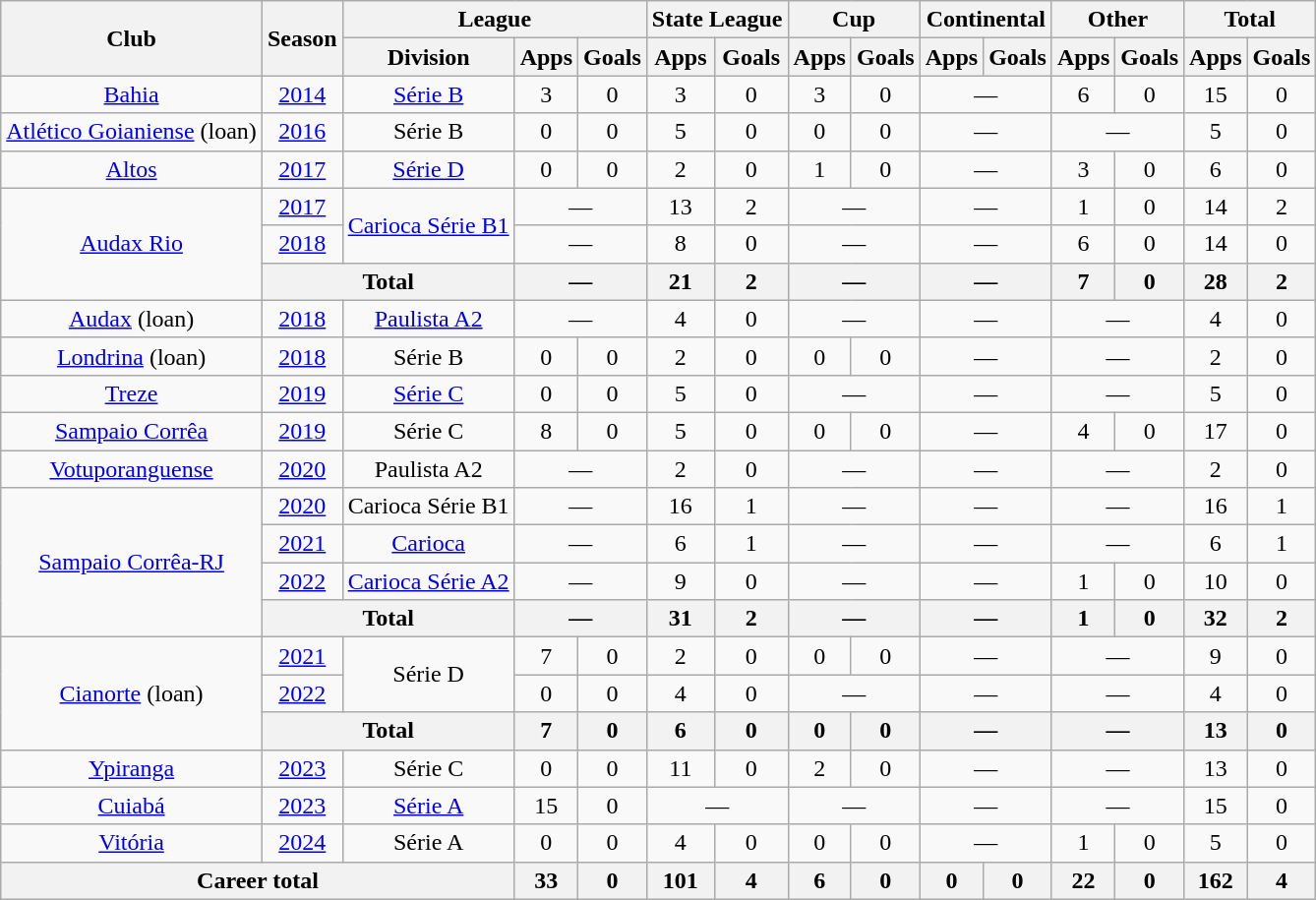<table class="wikitable" style="text-align: center;">
<tr>
<th rowspan="2">Club</th>
<th rowspan="2">Season</th>
<th colspan="3">League</th>
<th colspan="2">State League</th>
<th colspan="2">Cup</th>
<th colspan="2">Continental</th>
<th colspan="2">Other</th>
<th colspan="2">Total</th>
</tr>
<tr>
<th>Division</th>
<th>Apps</th>
<th>Goals</th>
<th>Apps</th>
<th>Goals</th>
<th>Apps</th>
<th>Goals</th>
<th>Apps</th>
<th>Goals</th>
<th>Apps</th>
<th>Goals</th>
<th>Apps</th>
<th>Goals</th>
</tr>
<tr>
<td valign="center"><a href='#'>Bahia</a></td>
<td><a href='#'>2014</a></td>
<td><a href='#'>Série B</a></td>
<td>3</td>
<td>0</td>
<td>3</td>
<td>0</td>
<td>3</td>
<td>0</td>
<td colspan="2">—</td>
<td>6</td>
<td>0</td>
<td>15</td>
<td>0</td>
</tr>
<tr>
<td valign="center"><a href='#'>Atlético Goianiense</a> (loan)</td>
<td><a href='#'>2016</a></td>
<td>Série B</td>
<td>0</td>
<td>0</td>
<td>5</td>
<td>0</td>
<td>0</td>
<td>0</td>
<td colspan="2">—</td>
<td colspan="2">—</td>
<td>5</td>
<td>0</td>
</tr>
<tr>
<td valign="center"><a href='#'>Altos</a></td>
<td><a href='#'>2017</a></td>
<td><a href='#'>Série D</a></td>
<td>0</td>
<td>0</td>
<td>2</td>
<td>0</td>
<td>1</td>
<td>0</td>
<td colspan="2">—</td>
<td>3</td>
<td>0</td>
<td>6</td>
<td>0</td>
</tr>
<tr>
<td rowspan="3" valign="center"><a href='#'>Audax Rio</a></td>
<td><a href='#'>2017</a></td>
<td rowspan="2"><a href='#'>Carioca Série B1</a></td>
<td colspan="2">—</td>
<td>13</td>
<td>2</td>
<td colspan="2">—</td>
<td colspan="2">—</td>
<td>1</td>
<td>0</td>
<td>14</td>
<td>2</td>
</tr>
<tr>
<td><a href='#'>2018</a></td>
<td colspan="2">—</td>
<td>8</td>
<td>0</td>
<td colspan="2">—</td>
<td colspan="2">—</td>
<td>6</td>
<td>0</td>
<td>14</td>
<td>0</td>
</tr>
<tr>
<th colspan="2">Total</th>
<th colspan="2">—</th>
<th>21</th>
<th>2</th>
<th colspan="2">—</th>
<th colspan="2">—</th>
<th>7</th>
<th>0</th>
<th>28</th>
<th>2</th>
</tr>
<tr>
<td valign="center"><a href='#'>Audax</a> (loan)</td>
<td><a href='#'>2018</a></td>
<td><a href='#'>Paulista A2</a></td>
<td colspan="2">—</td>
<td>4</td>
<td>0</td>
<td colspan="2">—</td>
<td colspan="2">—</td>
<td colspan="2">—</td>
<td>4</td>
<td>0</td>
</tr>
<tr>
<td valign="center"><a href='#'>Londrina</a> (loan)</td>
<td><a href='#'>2018</a></td>
<td>Série B</td>
<td>0</td>
<td>0</td>
<td>2</td>
<td>0</td>
<td>0</td>
<td>0</td>
<td colspan="2">—</td>
<td colspan="2">—</td>
<td>2</td>
<td>0</td>
</tr>
<tr>
<td valign="center"><a href='#'>Treze</a></td>
<td><a href='#'>2019</a></td>
<td><a href='#'>Série C</a></td>
<td>0</td>
<td>0</td>
<td>5</td>
<td>0</td>
<td colspan="2">—</td>
<td colspan="2">—</td>
<td colspan="2">—</td>
<td>5</td>
<td>0</td>
</tr>
<tr>
<td valign="center"><a href='#'>Sampaio Corrêa</a></td>
<td><a href='#'>2019</a></td>
<td>Série C</td>
<td>8</td>
<td>0</td>
<td>5</td>
<td>0</td>
<td>0</td>
<td>0</td>
<td colspan="2">—</td>
<td>4</td>
<td>0</td>
<td>17</td>
<td>0</td>
</tr>
<tr>
<td valign="center"><a href='#'>Votuporanguense</a></td>
<td><a href='#'>2020</a></td>
<td>Paulista A2</td>
<td colspan="2">—</td>
<td>2</td>
<td>0</td>
<td colspan="2">—</td>
<td colspan="2">—</td>
<td colspan="2">—</td>
<td>2</td>
<td>0</td>
</tr>
<tr>
<td rowspan="4" valign="center"><a href='#'>Sampaio Corrêa-RJ</a></td>
<td><a href='#'>2020</a></td>
<td>Carioca Série B1</td>
<td colspan="2">—</td>
<td>16</td>
<td>1</td>
<td colspan="2">—</td>
<td colspan="2">—</td>
<td colspan="2">—</td>
<td>16</td>
<td>1</td>
</tr>
<tr>
<td><a href='#'>2021</a></td>
<td><a href='#'>Carioca</a></td>
<td colspan="2">—</td>
<td>6</td>
<td>1</td>
<td colspan="2">—</td>
<td colspan="2">—</td>
<td colspan="2">—</td>
<td>6</td>
<td>1</td>
</tr>
<tr>
<td><a href='#'>2022</a></td>
<td><a href='#'>Carioca Série A2</a></td>
<td colspan="2">—</td>
<td>9</td>
<td>0</td>
<td colspan="2">—</td>
<td colspan="2">—</td>
<td>1</td>
<td>0</td>
<td>10</td>
<td>0</td>
</tr>
<tr>
<th colspan="2">Total</th>
<th colspan="2">—</th>
<th>31</th>
<th>2</th>
<th colspan="2">—</th>
<th colspan="2">—</th>
<th>1</th>
<th>0</th>
<th>32</th>
<th>2</th>
</tr>
<tr>
<td rowspan="3" valign="center"><a href='#'>Cianorte</a> (loan)</td>
<td><a href='#'>2021</a></td>
<td rowspan="2">Série D</td>
<td>7</td>
<td>0</td>
<td>2</td>
<td>0</td>
<td>0</td>
<td>0</td>
<td colspan="2">—</td>
<td colspan="2">—</td>
<td>9</td>
<td>0</td>
</tr>
<tr>
<td><a href='#'>2022</a></td>
<td>0</td>
<td>0</td>
<td>4</td>
<td>0</td>
<td colspan="2">—</td>
<td colspan="2">—</td>
<td colspan="2">—</td>
<td>4</td>
<td>0</td>
</tr>
<tr>
<th colspan="2">Total</th>
<th>7</th>
<th>0</th>
<th>6</th>
<th>0</th>
<th>0</th>
<th>0</th>
<th colspan="2">—</th>
<th colspan="2">—</th>
<th>13</th>
<th>0</th>
</tr>
<tr>
<td valign="center"><a href='#'>Ypiranga</a></td>
<td><a href='#'>2023</a></td>
<td>Série C</td>
<td>0</td>
<td>0</td>
<td>11</td>
<td>0</td>
<td>2</td>
<td>0</td>
<td colspan="2">—</td>
<td colspan="2">—</td>
<td>13</td>
<td>0</td>
</tr>
<tr>
<td valign="center"><a href='#'>Cuiabá</a></td>
<td><a href='#'>2023</a></td>
<td><a href='#'>Série A</a></td>
<td>15</td>
<td>0</td>
<td colspan="2">—</td>
<td colspan="2">—</td>
<td colspan="2">—</td>
<td colspan="2">—</td>
<td>15</td>
<td>0</td>
</tr>
<tr>
<td valign="center"><a href='#'>Vitória</a></td>
<td><a href='#'>2024</a></td>
<td>Série A</td>
<td>0</td>
<td>0</td>
<td>4</td>
<td>0</td>
<td>0</td>
<td>0</td>
<td colspan="2">—</td>
<td>1</td>
<td>0</td>
<td>5</td>
<td>0</td>
</tr>
<tr>
<th colspan="3"><strong>Career total</strong></th>
<th>33</th>
<th>0</th>
<th>101</th>
<th>4</th>
<th>6</th>
<th>0</th>
<th>0</th>
<th>0</th>
<th>22</th>
<th>0</th>
<th>162</th>
<th>4</th>
</tr>
</table>
